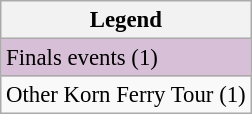<table class="wikitable" style="font-size:95%;">
<tr>
<th>Legend</th>
</tr>
<tr style="background:#D8BFD8;">
<td>Finals events (1)</td>
</tr>
<tr>
<td>Other Korn Ferry Tour (1)</td>
</tr>
</table>
